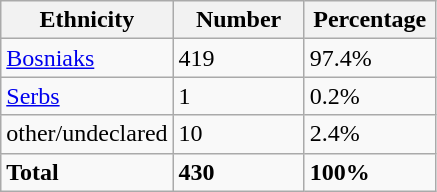<table class="wikitable">
<tr>
<th width="100px">Ethnicity</th>
<th width="80px">Number</th>
<th width="80px">Percentage</th>
</tr>
<tr>
<td><a href='#'>Bosniaks</a></td>
<td>419</td>
<td>97.4%</td>
</tr>
<tr>
<td><a href='#'>Serbs</a></td>
<td>1</td>
<td>0.2%</td>
</tr>
<tr>
<td>other/undeclared</td>
<td>10</td>
<td>2.4%</td>
</tr>
<tr>
<td><strong>Total</strong></td>
<td><strong>430</strong></td>
<td><strong>100%</strong></td>
</tr>
</table>
